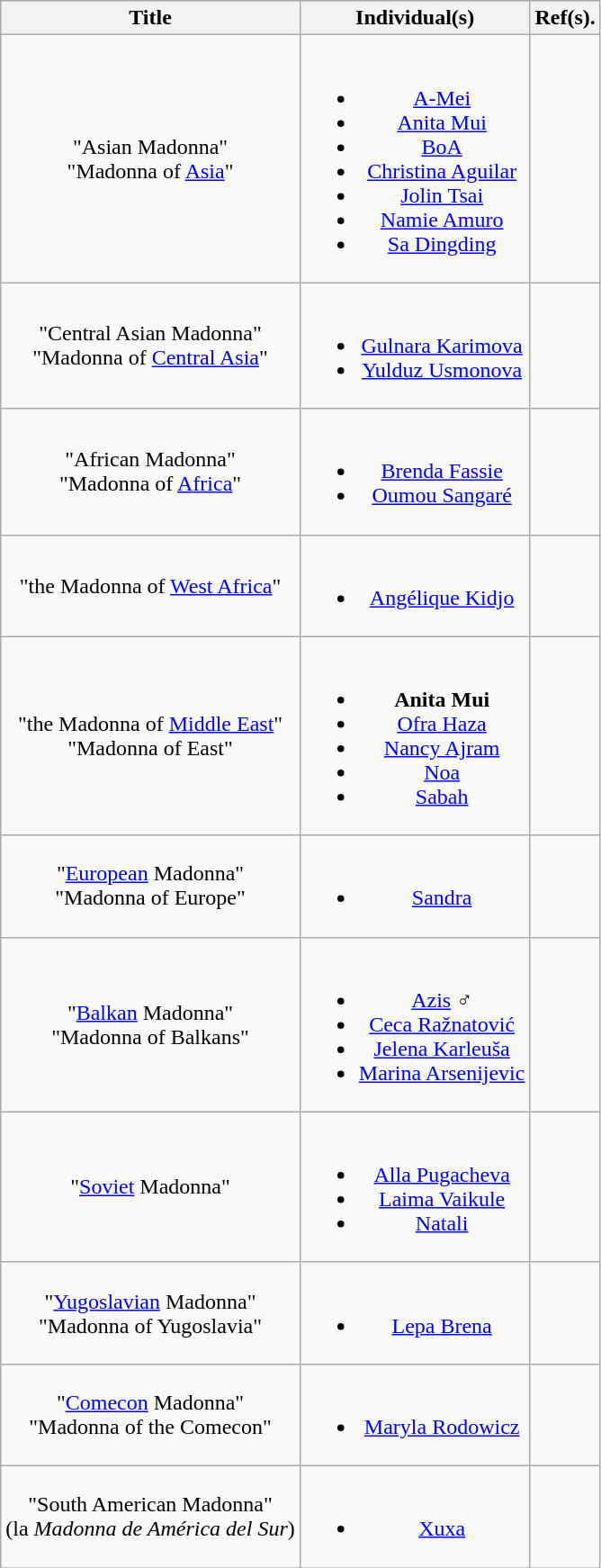<table class="wikitable sortable plainrowheaders" style="text-align:center;">
<tr>
<th scope="col">Title</th>
<th scope="col">Individual(s)</th>
<th scope="col">Ref(s).</th>
</tr>
<tr>
<td>"Asian Madonna"<br>"Madonna of <a href='#'>Asia</a>"</td>
<td><br><ul><li><a href='#'>A-Mei</a></li><li><a href='#'>Anita Mui</a></li><li><a href='#'>BoA</a></li><li><a href='#'>Christina Aguilar</a></li><li><a href='#'>Jolin Tsai</a></li><li><a href='#'>Namie Amuro</a></li><li><a href='#'>Sa Dingding</a></li></ul></td>
<td><br><br><br><br><br><br></td>
</tr>
<tr>
<td>"Central Asian Madonna"<br>"Madonna of <a href='#'>Central Asia</a>"</td>
<td><br><ul><li><a href='#'>Gulnara Karimova</a> </li><li><a href='#'>Yulduz Usmonova</a></li></ul></td>
<td><br></td>
</tr>
<tr>
<td>"African Madonna"<br>"Madonna of <a href='#'>Africa</a>"</td>
<td><br><ul><li><a href='#'>Brenda Fassie</a></li><li><a href='#'>Oumou Sangaré</a></li></ul></td>
<td><br></td>
</tr>
<tr>
<td>"the Madonna of <a href='#'>West Africa</a>"</td>
<td><br><ul><li><a href='#'>Angélique Kidjo</a></li></ul></td>
<td></td>
</tr>
<tr>
<td>"the Madonna of <a href='#'>Middle East</a>"<br>"Madonna of East"</td>
<td><br><ul><li><strong>Anita Mui</strong></li><li><a href='#'>Ofra Haza</a></li><li><a href='#'>Nancy Ajram</a></li><li><a href='#'>Noa</a></li><li><a href='#'>Sabah</a></li></ul></td>
<td><br><br><br><br></td>
</tr>
<tr>
<td>"<a href='#'>European</a> Madonna"<br>"Madonna of Europe"</td>
<td><br><ul><li><a href='#'>Sandra</a></li></ul></td>
<td></td>
</tr>
<tr>
<td>"<a href='#'>Balkan</a> Madonna"<br>"Madonna of Balkans"</td>
<td><br><ul><li><a href='#'>Azis</a> ♂</li><li><a href='#'>Ceca Ražnatović</a></li><li><a href='#'>Jelena Karleuša</a></li><li><a href='#'>Marina Arsenijevic</a></li></ul></td>
<td><br><br><br></td>
</tr>
<tr>
<td>"<a href='#'>Soviet</a> Madonna"</td>
<td><br><ul><li><a href='#'>Alla Pugacheva</a></li><li><a href='#'>Laima Vaikule</a>  </li><li><a href='#'>Natali</a> </li></ul></td>
<td><br><br></td>
</tr>
<tr>
<td>"<a href='#'>Yugoslavian</a> Madonna"<br>"Madonna of Yugoslavia"</td>
<td><br><ul><li><a href='#'>Lepa Brena</a></li></ul></td>
<td></td>
</tr>
<tr>
<td>"<a href='#'>Comecon</a> Madonna"<br>"Madonna of the Comecon"</td>
<td><br><ul><li><a href='#'>Maryla Rodowicz</a></li></ul></td>
<td></td>
</tr>
<tr>
<td>"South American Madonna"<br>(la <em>Madonna de América del Sur</em>)</td>
<td><br><ul><li><a href='#'>Xuxa</a></li></ul></td>
<td></td>
</tr>
<tr>
</tr>
</table>
